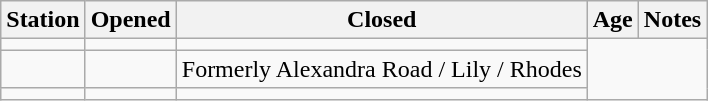<table class="wikitable sortable mw-collapsible">
<tr>
<th>Station</th>
<th>Opened</th>
<th>Closed</th>
<th>Age</th>
<th scope=col class=unsortable>Notes</th>
</tr>
<tr>
<td></td>
<td></td>
<td></td>
</tr>
<tr>
<td></td>
<td></td>
<td>Formerly Alexandra Road / Lily / Rhodes</td>
</tr>
<tr>
<td></td>
<td></td>
<td></td>
</tr>
</table>
